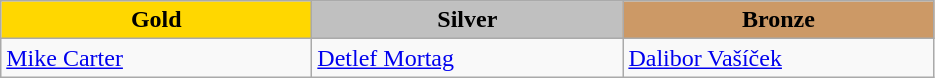<table class="wikitable" style="text-align:left">
<tr align="center">
<td width=200 bgcolor=gold><strong>Gold</strong></td>
<td width=200 bgcolor=silver><strong>Silver</strong></td>
<td width=200 bgcolor=CC9966><strong>Bronze</strong></td>
</tr>
<tr>
<td><a href='#'>Mike Carter</a><br><em></em></td>
<td><a href='#'>Detlef Mortag</a><br><em></em></td>
<td><a href='#'>Dalibor Vašíček</a><br><em></em></td>
</tr>
</table>
